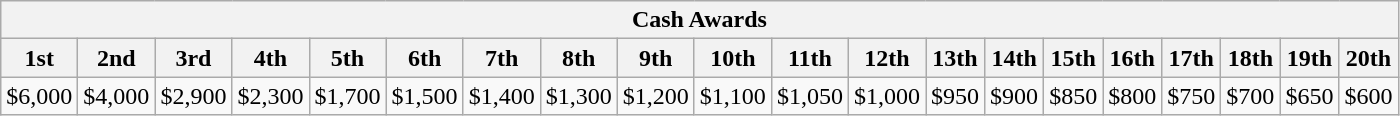<table class="wikitable">
<tr>
<th colspan=20 scope="col">Cash Awards</th>
</tr>
<tr>
<th scope="col">1st</th>
<th scope="col">2nd</th>
<th scope="col">3rd</th>
<th scope="col">4th</th>
<th scope="col">5th</th>
<th scope="col">6th</th>
<th scope="col">7th</th>
<th scope="col">8th</th>
<th scope="col">9th</th>
<th scope="col">10th</th>
<th scope="col">11th</th>
<th scope="col">12th</th>
<th scope="col">13th</th>
<th scope="col">14th</th>
<th scope="col">15th</th>
<th scope="col">16th</th>
<th scope="col">17th</th>
<th scope="col">18th</th>
<th scope="col">19th</th>
<th scope="col">20th</th>
</tr>
<tr>
<td>$6,000</td>
<td>$4,000</td>
<td>$2,900</td>
<td>$2,300</td>
<td>$1,700</td>
<td>$1,500</td>
<td>$1,400</td>
<td>$1,300</td>
<td>$1,200</td>
<td>$1,100</td>
<td>$1,050</td>
<td>$1,000</td>
<td>$950</td>
<td>$900</td>
<td>$850</td>
<td>$800</td>
<td>$750</td>
<td>$700</td>
<td>$650</td>
<td>$600</td>
</tr>
</table>
